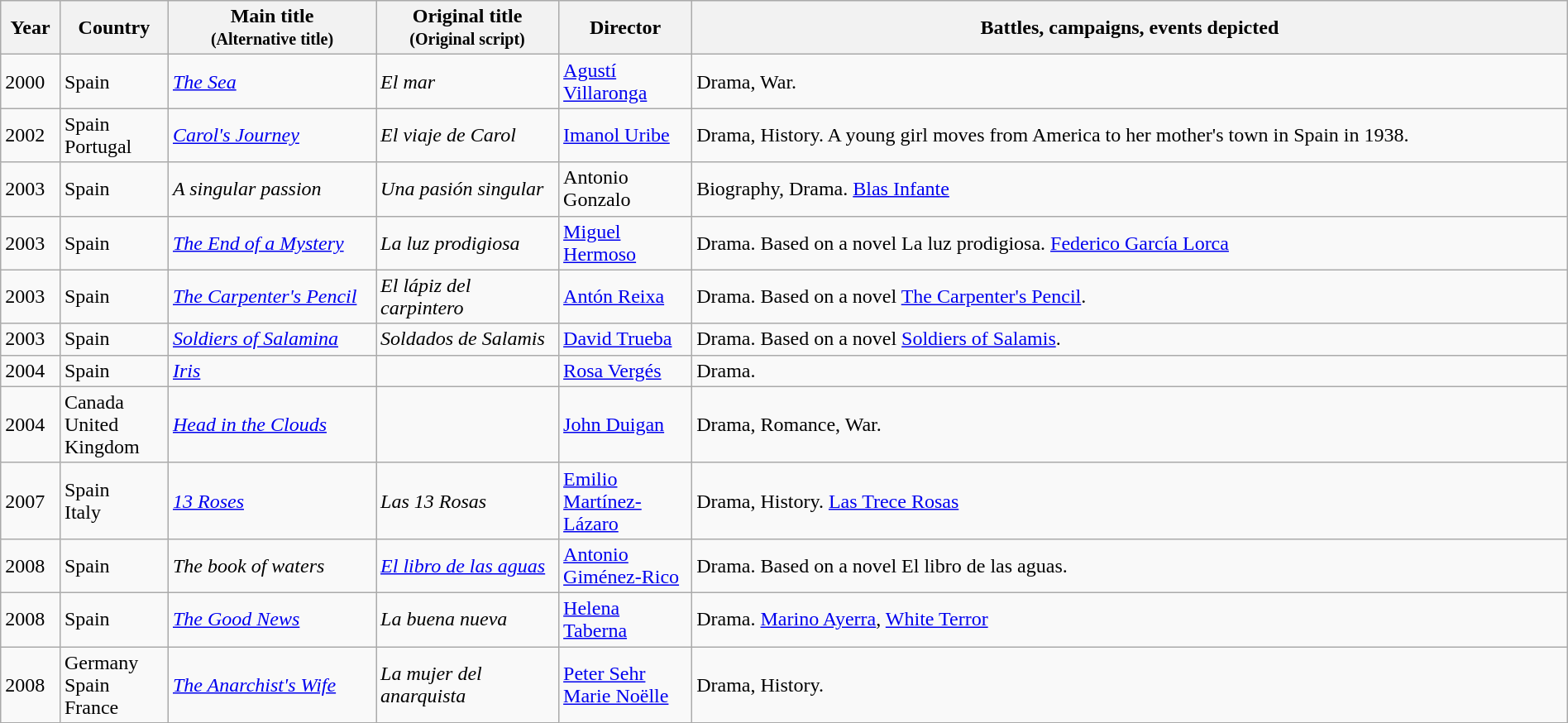<table class="wikitable sortable" style="width:100%;">
<tr>
<th class="unsortable">Year</th>
<th width= 80>Country</th>
<th width=160>Main title<br><small>(Alternative title)</small></th>
<th width=140>Original title<br><small>(Original script)</small></th>
<th width=100>Director</th>
<th class="unsortable">Battles, campaigns, events depicted</th>
</tr>
<tr>
<td>2000</td>
<td>Spain</td>
<td><em><a href='#'>The Sea</a></em></td>
<td><em>El mar</em></td>
<td><a href='#'>Agustí Villaronga</a></td>
<td>Drama, War.</td>
</tr>
<tr>
<td>2002</td>
<td>Spain<br>Portugal</td>
<td><em><a href='#'>Carol's Journey</a></em></td>
<td><em>El viaje de Carol</em></td>
<td><a href='#'>Imanol Uribe</a></td>
<td>Drama, History. A young girl moves from America to her mother's town in Spain in 1938.</td>
</tr>
<tr>
<td>2003</td>
<td>Spain</td>
<td><em>A singular passion</em></td>
<td><em>Una pasión singular</em></td>
<td>Antonio Gonzalo</td>
<td>Biography, Drama. <a href='#'>Blas Infante</a></td>
</tr>
<tr>
<td>2003</td>
<td>Spain</td>
<td><em><a href='#'>The End of a Mystery</a></em></td>
<td><em>La luz prodigiosa</em></td>
<td><a href='#'>Miguel Hermoso</a></td>
<td>Drama. Based on a novel La luz prodigiosa. <a href='#'>Federico García Lorca</a></td>
</tr>
<tr>
<td>2003</td>
<td>Spain</td>
<td><em><a href='#'>The Carpenter's Pencil</a></em></td>
<td><em>El lápiz del carpintero</em></td>
<td><a href='#'>Antón Reixa</a></td>
<td>Drama. Based on a novel <a href='#'>The Carpenter's Pencil</a>.</td>
</tr>
<tr>
<td>2003</td>
<td>Spain</td>
<td><em><a href='#'>Soldiers of Salamina</a></em></td>
<td><em>Soldados de Salamis</em></td>
<td><a href='#'>David Trueba</a></td>
<td>Drama. Based on a novel <a href='#'>Soldiers of Salamis</a>.</td>
</tr>
<tr>
<td>2004</td>
<td>Spain</td>
<td><em><a href='#'>Iris</a></em></td>
<td></td>
<td><a href='#'>Rosa Vergés</a></td>
<td>Drama.</td>
</tr>
<tr>
<td>2004</td>
<td>Canada<br>United Kingdom</td>
<td><em><a href='#'>Head in the Clouds</a></em></td>
<td></td>
<td><a href='#'>John Duigan</a></td>
<td>Drama, Romance, War.</td>
</tr>
<tr>
<td>2007</td>
<td>Spain<br>Italy</td>
<td><em><a href='#'>13 Roses</a></em></td>
<td><em>Las 13 Rosas</em></td>
<td><a href='#'>Emilio Martínez-Lázaro</a></td>
<td>Drama, History. <a href='#'>Las Trece Rosas</a></td>
</tr>
<tr>
<td>2008</td>
<td>Spain</td>
<td><em>The book of waters</em></td>
<td><em><a href='#'>El libro de las aguas</a></em></td>
<td><a href='#'>Antonio Giménez-Rico</a></td>
<td>Drama. Based on a novel El libro de las aguas.</td>
</tr>
<tr>
<td>2008</td>
<td>Spain</td>
<td><em><a href='#'>The Good News</a></em></td>
<td><em>La buena nueva</em></td>
<td><a href='#'>Helena Taberna</a></td>
<td>Drama. <a href='#'>Marino Ayerra</a>, <a href='#'>White Terror</a></td>
</tr>
<tr>
<td>2008</td>
<td>Germany<br>Spain<br>France</td>
<td><em><a href='#'>The Anarchist's Wife</a></em></td>
<td><em>La mujer del anarquista</em></td>
<td><a href='#'>Peter Sehr</a><br><a href='#'>Marie Noëlle</a></td>
<td>Drama, History.</td>
</tr>
</table>
